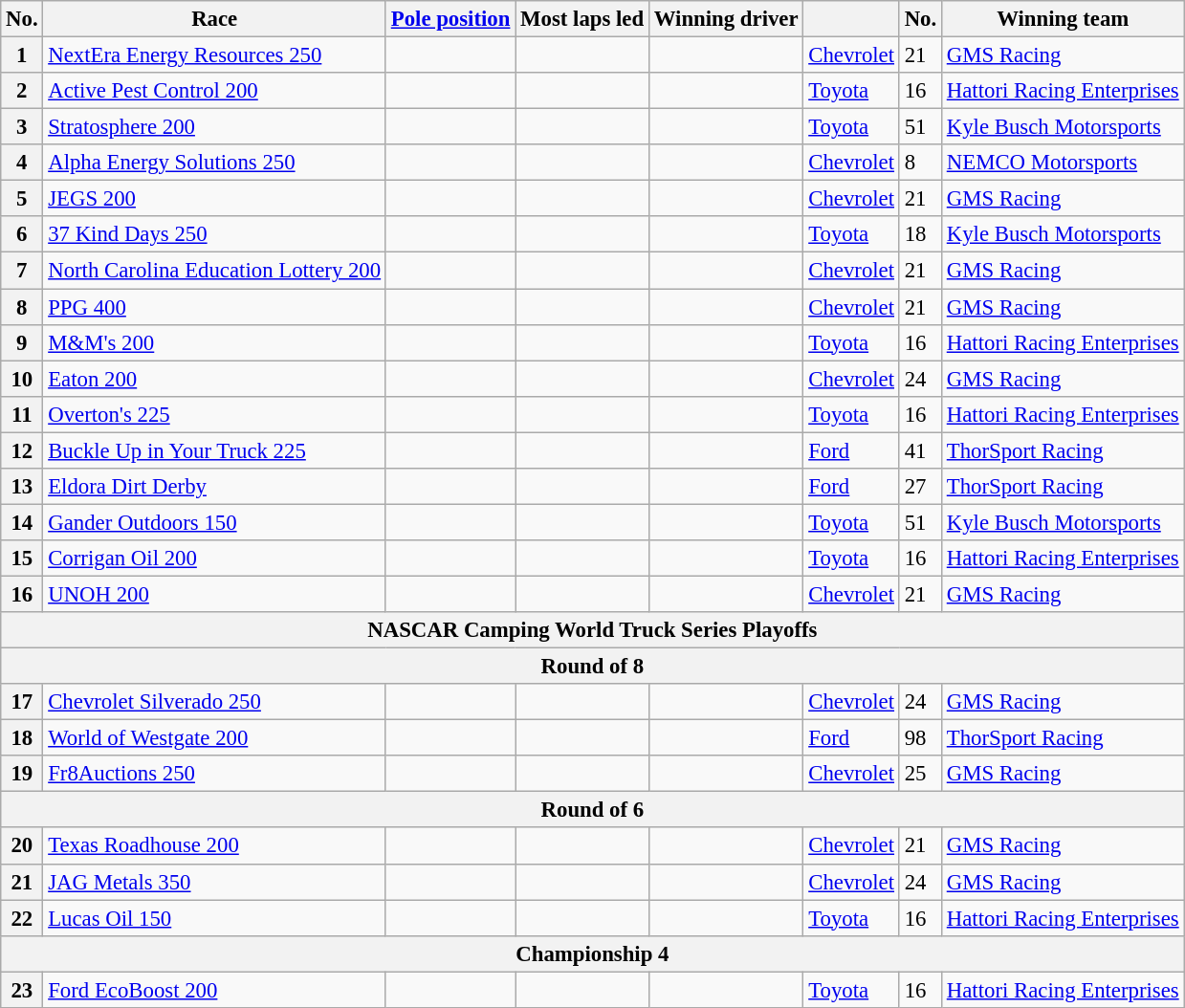<table class="wikitable" style="font-size:95%">
<tr>
<th>No.</th>
<th>Race</th>
<th><a href='#'>Pole position</a></th>
<th>Most laps led</th>
<th>Winning driver</th>
<th></th>
<th>No.</th>
<th>Winning team</th>
</tr>
<tr>
<th>1</th>
<td><a href='#'>NextEra Energy Resources 250</a></td>
<td></td>
<td></td>
<td></td>
<td><a href='#'>Chevrolet</a></td>
<td>21</td>
<td><a href='#'>GMS Racing</a></td>
</tr>
<tr>
<th>2</th>
<td><a href='#'>Active Pest Control 200</a></td>
<td></td>
<td></td>
<td></td>
<td><a href='#'>Toyota</a></td>
<td>16</td>
<td><a href='#'>Hattori Racing Enterprises</a></td>
</tr>
<tr>
<th>3</th>
<td><a href='#'>Stratosphere 200</a></td>
<td></td>
<td></td>
<td></td>
<td><a href='#'>Toyota</a></td>
<td>51</td>
<td><a href='#'>Kyle Busch Motorsports</a></td>
</tr>
<tr>
<th>4</th>
<td><a href='#'>Alpha Energy Solutions 250</a></td>
<td></td>
<td></td>
<td></td>
<td><a href='#'>Chevrolet</a></td>
<td>8</td>
<td><a href='#'>NEMCO Motorsports</a></td>
</tr>
<tr>
<th>5</th>
<td><a href='#'>JEGS 200</a></td>
<td></td>
<td></td>
<td></td>
<td><a href='#'>Chevrolet</a></td>
<td>21</td>
<td><a href='#'>GMS Racing</a></td>
</tr>
<tr>
<th>6</th>
<td><a href='#'>37 Kind Days 250</a></td>
<td></td>
<td></td>
<td></td>
<td><a href='#'>Toyota</a></td>
<td>18</td>
<td><a href='#'>Kyle Busch Motorsports</a></td>
</tr>
<tr>
<th>7</th>
<td><a href='#'>North Carolina Education Lottery 200</a></td>
<td></td>
<td></td>
<td></td>
<td><a href='#'>Chevrolet</a></td>
<td>21</td>
<td><a href='#'>GMS Racing</a></td>
</tr>
<tr>
<th>8</th>
<td><a href='#'>PPG 400</a></td>
<td></td>
<td></td>
<td></td>
<td><a href='#'>Chevrolet</a></td>
<td>21</td>
<td><a href='#'>GMS Racing</a></td>
</tr>
<tr>
<th>9</th>
<td><a href='#'>M&M's 200</a></td>
<td></td>
<td></td>
<td></td>
<td><a href='#'>Toyota</a></td>
<td>16</td>
<td><a href='#'>Hattori Racing Enterprises</a></td>
</tr>
<tr>
<th>10</th>
<td><a href='#'>Eaton 200</a></td>
<td></td>
<td></td>
<td></td>
<td><a href='#'>Chevrolet</a></td>
<td>24</td>
<td><a href='#'>GMS Racing</a></td>
</tr>
<tr>
<th>11</th>
<td><a href='#'>Overton's 225</a></td>
<td></td>
<td></td>
<td></td>
<td><a href='#'>Toyota</a></td>
<td>16</td>
<td><a href='#'>Hattori Racing Enterprises</a></td>
</tr>
<tr>
<th>12</th>
<td><a href='#'>Buckle Up in Your Truck 225</a></td>
<td></td>
<td></td>
<td></td>
<td><a href='#'>Ford</a></td>
<td>41</td>
<td><a href='#'>ThorSport Racing</a></td>
</tr>
<tr>
<th>13</th>
<td><a href='#'>Eldora Dirt Derby</a></td>
<td></td>
<td></td>
<td></td>
<td><a href='#'>Ford</a></td>
<td>27</td>
<td><a href='#'>ThorSport Racing</a></td>
</tr>
<tr>
<th>14</th>
<td><a href='#'>Gander Outdoors 150</a></td>
<td></td>
<td></td>
<td></td>
<td><a href='#'>Toyota</a></td>
<td>51</td>
<td><a href='#'>Kyle Busch Motorsports</a></td>
</tr>
<tr>
<th>15</th>
<td><a href='#'>Corrigan Oil 200</a></td>
<td></td>
<td><br></td>
<td></td>
<td><a href='#'>Toyota</a></td>
<td>16</td>
<td><a href='#'>Hattori Racing Enterprises</a></td>
</tr>
<tr>
<th>16</th>
<td><a href='#'>UNOH 200</a></td>
<td></td>
<td></td>
<td></td>
<td><a href='#'>Chevrolet</a></td>
<td>21</td>
<td><a href='#'>GMS Racing</a></td>
</tr>
<tr>
<th colspan=8>NASCAR Camping World Truck Series Playoffs</th>
</tr>
<tr>
<th colspan=8>Round of 8</th>
</tr>
<tr>
<th>17</th>
<td><a href='#'>Chevrolet Silverado 250</a></td>
<td></td>
<td></td>
<td></td>
<td><a href='#'>Chevrolet</a></td>
<td>24</td>
<td><a href='#'>GMS Racing</a></td>
</tr>
<tr>
<th>18</th>
<td><a href='#'>World of Westgate 200</a></td>
<td></td>
<td></td>
<td></td>
<td><a href='#'>Ford</a></td>
<td>98</td>
<td><a href='#'>ThorSport Racing</a></td>
</tr>
<tr>
<th>19</th>
<td><a href='#'>Fr8Auctions 250</a></td>
<td></td>
<td></td>
<td></td>
<td><a href='#'>Chevrolet</a></td>
<td>25</td>
<td><a href='#'>GMS Racing</a></td>
</tr>
<tr>
<th colspan=8>Round of 6</th>
</tr>
<tr>
<th>20</th>
<td><a href='#'>Texas Roadhouse 200</a></td>
<td></td>
<td></td>
<td></td>
<td><a href='#'>Chevrolet</a></td>
<td>21</td>
<td><a href='#'>GMS Racing</a></td>
</tr>
<tr>
<th>21</th>
<td><a href='#'>JAG Metals 350</a></td>
<td></td>
<td></td>
<td></td>
<td><a href='#'>Chevrolet</a></td>
<td>24</td>
<td><a href='#'>GMS Racing</a></td>
</tr>
<tr>
<th>22</th>
<td><a href='#'>Lucas Oil 150</a></td>
<td></td>
<td></td>
<td></td>
<td><a href='#'>Toyota</a></td>
<td>16</td>
<td><a href='#'>Hattori Racing Enterprises</a></td>
</tr>
<tr>
<th colspan=8>Championship 4</th>
</tr>
<tr>
<th>23</th>
<td><a href='#'>Ford EcoBoost 200</a></td>
<td></td>
<td></td>
<td></td>
<td><a href='#'>Toyota</a></td>
<td>16</td>
<td><a href='#'>Hattori Racing Enterprises</a></td>
</tr>
</table>
